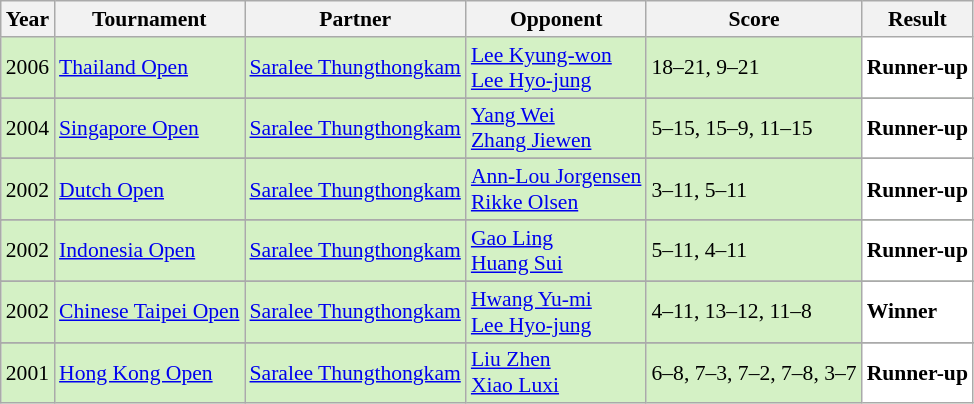<table class="sortable wikitable" style="font-size: 90%;">
<tr>
<th>Year</th>
<th>Tournament</th>
<th>Partner</th>
<th>Opponent</th>
<th>Score</th>
<th>Result</th>
</tr>
<tr style="background:#D4F1C5">
<td align="center">2006</td>
<td align="left"><a href='#'>Thailand Open</a></td>
<td align="left"> <a href='#'>Saralee Thungthongkam</a></td>
<td align="left"> <a href='#'>Lee Kyung-won</a> <br>  <a href='#'>Lee Hyo-jung</a></td>
<td align="left">18–21, 9–21</td>
<td style="text-align:left; background:white"> <strong>Runner-up</strong></td>
</tr>
<tr>
</tr>
<tr style="background:#D4F1C5">
<td align="center">2004</td>
<td align="left"><a href='#'>Singapore Open</a></td>
<td align="left"> <a href='#'>Saralee Thungthongkam</a></td>
<td align="left"> <a href='#'>Yang Wei</a> <br>  <a href='#'>Zhang Jiewen</a></td>
<td align="left">5–15, 15–9, 11–15</td>
<td style="text-align:left; background:white"> <strong>Runner-up</strong></td>
</tr>
<tr>
</tr>
<tr style="background:#D4F1C5">
<td align="center">2002</td>
<td align="left"><a href='#'>Dutch Open</a></td>
<td align="left"> <a href='#'>Saralee Thungthongkam</a></td>
<td align="left"> <a href='#'>Ann-Lou Jorgensen</a> <br>  <a href='#'>Rikke Olsen</a></td>
<td align="left">3–11, 5–11</td>
<td style="text-align:left; background:white"> <strong>Runner-up</strong></td>
</tr>
<tr>
</tr>
<tr style="background:#D4F1C5">
<td align="center">2002</td>
<td align="left"><a href='#'>Indonesia Open</a></td>
<td align="left"> <a href='#'>Saralee Thungthongkam</a></td>
<td align="left"> <a href='#'>Gao Ling</a> <br>  <a href='#'>Huang Sui</a></td>
<td align="left">5–11, 4–11</td>
<td style="text-align:left; background:white"> <strong>Runner-up</strong></td>
</tr>
<tr>
</tr>
<tr style="background:#D4F1C5">
<td align="center">2002</td>
<td align="left"><a href='#'>Chinese Taipei Open</a></td>
<td align="left"> <a href='#'>Saralee Thungthongkam</a></td>
<td align="left"> <a href='#'>Hwang Yu-mi</a> <br>  <a href='#'>Lee Hyo-jung</a></td>
<td align="left">4–11, 13–12, 11–8</td>
<td style="text-align:left; background:white"> <strong>Winner</strong></td>
</tr>
<tr>
</tr>
<tr style="background:#D4F1C5">
<td align="center">2001</td>
<td align="left"><a href='#'>Hong Kong Open</a></td>
<td align="left"> <a href='#'>Saralee Thungthongkam</a></td>
<td align="left"> <a href='#'>Liu Zhen</a> <br>  <a href='#'>Xiao Luxi</a></td>
<td align="left">6–8, 7–3, 7–2, 7–8, 3–7</td>
<td style="text-align:left; background:white"> <strong>Runner-up</strong></td>
</tr>
</table>
